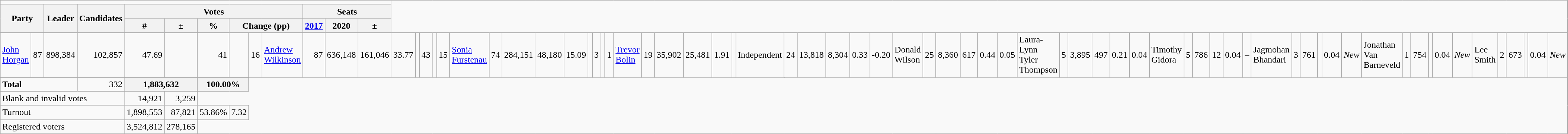<table class="wikitable" style="text-align:right;">
<tr>
<td style="text-align: center;" colspan=13></td>
</tr>
<tr>
<th rowspan="2" colspan="2" style="width:15%">Party</th>
<th rowspan="2">Leader</th>
<th rowspan="2">Candidates</th>
<th colspan="6">Votes</th>
<th colspan="3">Seats</th>
</tr>
<tr>
<th>#</th>
<th>±</th>
<th>%</th>
<th colspan="3">Change (pp)</th>
<th><a href='#'>2017</a></th>
<th>2020</th>
<th>±</th>
</tr>
<tr>
<td style="text-align: left;"><a href='#'>John Horgan</a></td>
<td>87</td>
<td>898,384</td>
<td>102,857</td>
<td>47.69</td>
<td></td>
<td>41</td>
<td></td>
<td>16<br></td>
<td style="text-align: left;"><a href='#'>Andrew Wilkinson</a></td>
<td>87</td>
<td>636,148</td>
<td>161,046</td>
<td>33.77</td>
<td></td>
<td>43</td>
<td></td>
<td>15<br></td>
<td style="text-align: left;"><a href='#'>Sonia Furstenau</a></td>
<td>74</td>
<td>284,151</td>
<td>48,180</td>
<td>15.09</td>
<td></td>
<td>3</td>
<td></td>
<td>1<br></td>
<td style="text-align: left;"><a href='#'>Trevor Bolin</a></td>
<td>19</td>
<td>35,902</td>
<td>25,481</td>
<td>1.91</td>
<td><br></td>
<td style="text-align: left;" colspan="2">Independent</td>
<td>24</td>
<td>13,818</td>
<td>8,304</td>
<td>0.33</td>
<td>-0.20<br></td>
<td style="text-align: left;">Donald Wilson</td>
<td>25</td>
<td>8,360</td>
<td>617</td>
<td>0.44</td>
<td>0.05<br></td>
<td style="text-align: left;">Laura-Lynn Tyler Thompson</td>
<td>5</td>
<td>3,895</td>
<td>497</td>
<td>0.21</td>
<td>0.04<br></td>
<td style="text-align: left;">Timothy Gidora</td>
<td>5</td>
<td>786</td>
<td>12</td>
<td>0.04</td>
<td>–<br></td>
<td style="text-align: left;">Jagmohan Bhandari</td>
<td>3</td>
<td>761</td>
<td></td>
<td>0.04</td>
<td><em>New</em><br></td>
<td style="text-align: left;">Jonathan Van Barneveld</td>
<td>1</td>
<td>754</td>
<td></td>
<td>0.04</td>
<td><em>New</em><br></td>
<td style="text-align: left;">Lee Smith</td>
<td>2</td>
<td>673</td>
<td></td>
<td>0.04</td>
<td><em>New</em></td>
</tr>
<tr>
</tr>
<tr>
<td colspan="3" style="text-align: left;"><strong>Total</strong></td>
<td>332</td>
<th colspan="2">1,883,632</th>
<th colspan="2">100.00%</th>
</tr>
<tr>
<td colspan="4" style="text-align:left;">Blank and invalid votes</td>
<td>14,921</td>
<td>3,259</td>
</tr>
<tr>
<td colspan="4" style="text-align:left;">Turnout</td>
<td>1,898,553</td>
<td>87,821</td>
<td>53.86%</td>
<td>7.32</td>
</tr>
<tr>
<td colspan="4" style="text-align:left;">Registered voters</td>
<td>3,524,812</td>
<td>278,165</td>
</tr>
</table>
